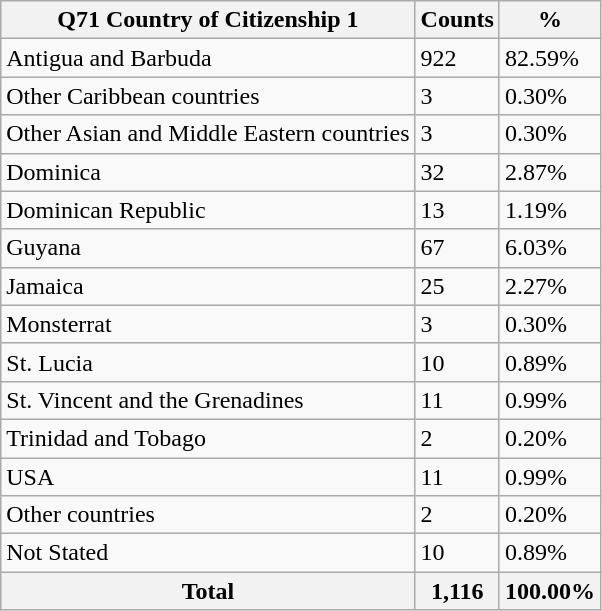<table class="wikitable sortable">
<tr>
<th>Q71 Country of Citizenship 1</th>
<th>Counts</th>
<th>%</th>
</tr>
<tr>
<td>Antigua and Barbuda</td>
<td>922</td>
<td>82.59%</td>
</tr>
<tr>
<td>Other Caribbean countries</td>
<td>3</td>
<td>0.30%</td>
</tr>
<tr>
<td>Other Asian and Middle Eastern countries</td>
<td>3</td>
<td>0.30%</td>
</tr>
<tr>
<td>Dominica</td>
<td>32</td>
<td>2.87%</td>
</tr>
<tr>
<td>Dominican Republic</td>
<td>13</td>
<td>1.19%</td>
</tr>
<tr>
<td>Guyana</td>
<td>67</td>
<td>6.03%</td>
</tr>
<tr>
<td>Jamaica</td>
<td>25</td>
<td>2.27%</td>
</tr>
<tr>
<td>Monsterrat</td>
<td>3</td>
<td>0.30%</td>
</tr>
<tr>
<td>St. Lucia</td>
<td>10</td>
<td>0.89%</td>
</tr>
<tr>
<td>St. Vincent and the Grenadines</td>
<td>11</td>
<td>0.99%</td>
</tr>
<tr>
<td>Trinidad and Tobago</td>
<td>2</td>
<td>0.20%</td>
</tr>
<tr>
<td>USA</td>
<td>11</td>
<td>0.99%</td>
</tr>
<tr>
<td>Other countries</td>
<td>2</td>
<td>0.20%</td>
</tr>
<tr>
<td>Not Stated</td>
<td>10</td>
<td>0.89%</td>
</tr>
<tr>
<th>Total</th>
<th>1,116</th>
<th>100.00%</th>
</tr>
</table>
